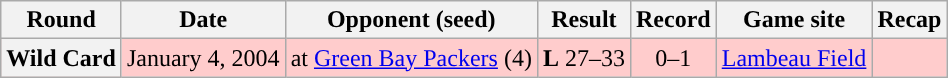<table class="wikitable" style="text-align:center">
<tr>
<th>Round</th>
<th>Date</th>
<th>Opponent (seed)</th>
<th>Result</th>
<th>Record</th>
<th>Game site</th>
<th>Recap</th>
</tr>
<tr style="background:#fcc">
<th>Wild Card</th>
<td>January 4, 2004</td>
<td>at <a href='#'>Green Bay Packers</a> (4)</td>
<td><strong>L</strong> 27–33 </td>
<td>0–1</td>
<td><a href='#'>Lambeau Field</a></td>
<td></td>
</tr>
</table>
